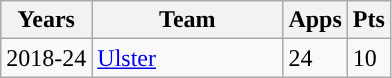<table class="wikitable" style="text-align:left;">
<tr>
<th>Years</th>
<th width=120px>Team</th>
<th>Apps</th>
<th>Pts</th>
</tr>
<tr>
<td>2018-24</td>
<td><a href='#'>Ulster</a></td>
<td>24</td>
<td>10</td>
</tr>
</table>
